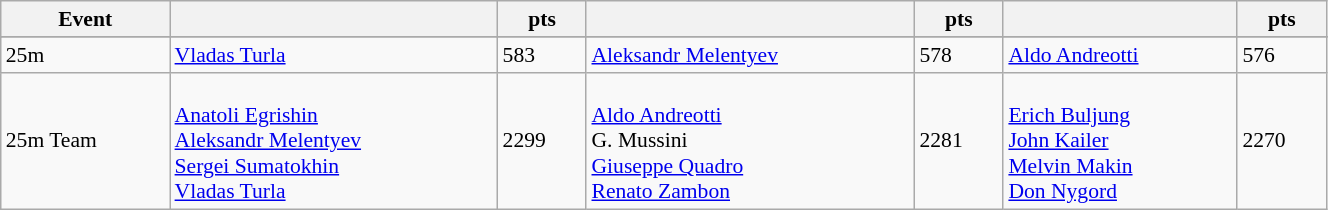<table class="wikitable" width=70% style="font-size:90%; text-align:left;">
<tr>
<th>Event</th>
<th></th>
<th>pts</th>
<th></th>
<th>pts</th>
<th></th>
<th>pts</th>
</tr>
<tr>
</tr>
<tr>
<td>25m</td>
<td> <a href='#'>Vladas Turla</a></td>
<td>583</td>
<td> <a href='#'>Aleksandr Melentyev</a></td>
<td>578</td>
<td> <a href='#'>Aldo Andreotti</a></td>
<td>576</td>
</tr>
<tr>
<td>25m Team</td>
<td><br><a href='#'>Anatoli Egrishin</a><br><a href='#'>Aleksandr Melentyev</a><br><a href='#'>Sergei Sumatokhin</a><br><a href='#'>Vladas Turla</a></td>
<td>2299</td>
<td><br><a href='#'>Aldo Andreotti</a><br>G. Mussini<br><a href='#'>Giuseppe Quadro</a><br><a href='#'>Renato Zambon</a></td>
<td>2281</td>
<td><br><a href='#'>Erich Buljung</a><br><a href='#'>John Kailer</a><br><a href='#'>Melvin Makin</a><br><a href='#'>Don Nygord</a></td>
<td>2270</td>
</tr>
</table>
